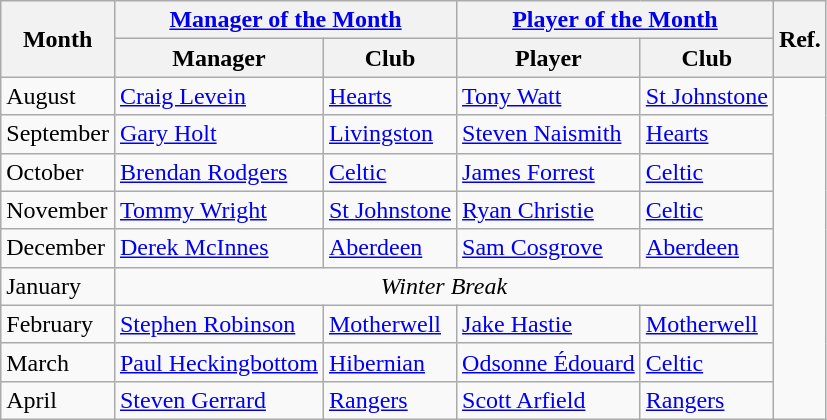<table class="wikitable">
<tr>
<th rowspan="2">Month</th>
<th colspan="2"><a href='#'>Manager of the Month</a></th>
<th colspan="2"><a href='#'>Player of the Month</a></th>
<th rowspan="2">Ref.</th>
</tr>
<tr>
<th>Manager</th>
<th>Club</th>
<th>Player</th>
<th>Club</th>
</tr>
<tr>
<td>August</td>
<td> <a href='#'>Craig Levein</a></td>
<td><a href='#'>Hearts</a></td>
<td> <a href='#'>Tony Watt</a></td>
<td><a href='#'>St Johnstone</a></td>
<td rowspan="9"></td>
</tr>
<tr>
<td>September</td>
<td> <a href='#'>Gary Holt</a></td>
<td><a href='#'>Livingston</a></td>
<td> <a href='#'>Steven Naismith</a></td>
<td><a href='#'>Hearts</a></td>
</tr>
<tr>
<td>October</td>
<td> <a href='#'>Brendan Rodgers</a></td>
<td><a href='#'>Celtic</a></td>
<td> <a href='#'>James Forrest</a></td>
<td><a href='#'>Celtic</a></td>
</tr>
<tr>
<td>November</td>
<td> <a href='#'>Tommy Wright</a></td>
<td><a href='#'>St Johnstone</a></td>
<td> <a href='#'>Ryan Christie</a></td>
<td><a href='#'>Celtic</a></td>
</tr>
<tr>
<td>December</td>
<td> <a href='#'>Derek McInnes</a></td>
<td><a href='#'>Aberdeen</a></td>
<td> <a href='#'>Sam Cosgrove</a></td>
<td><a href='#'>Aberdeen</a></td>
</tr>
<tr>
<td>January</td>
<td align="center" colspan="4"><em>Winter Break</em></td>
</tr>
<tr>
<td>February</td>
<td> <a href='#'>Stephen Robinson</a></td>
<td><a href='#'>Motherwell</a></td>
<td> <a href='#'>Jake Hastie</a></td>
<td><a href='#'>Motherwell</a></td>
</tr>
<tr>
<td>March</td>
<td> <a href='#'>Paul Heckingbottom</a></td>
<td><a href='#'>Hibernian</a></td>
<td> <a href='#'>Odsonne Édouard</a></td>
<td><a href='#'>Celtic</a></td>
</tr>
<tr>
<td>April</td>
<td> <a href='#'>Steven Gerrard</a></td>
<td><a href='#'>Rangers</a></td>
<td> <a href='#'>Scott Arfield</a></td>
<td><a href='#'>Rangers</a></td>
</tr>
</table>
